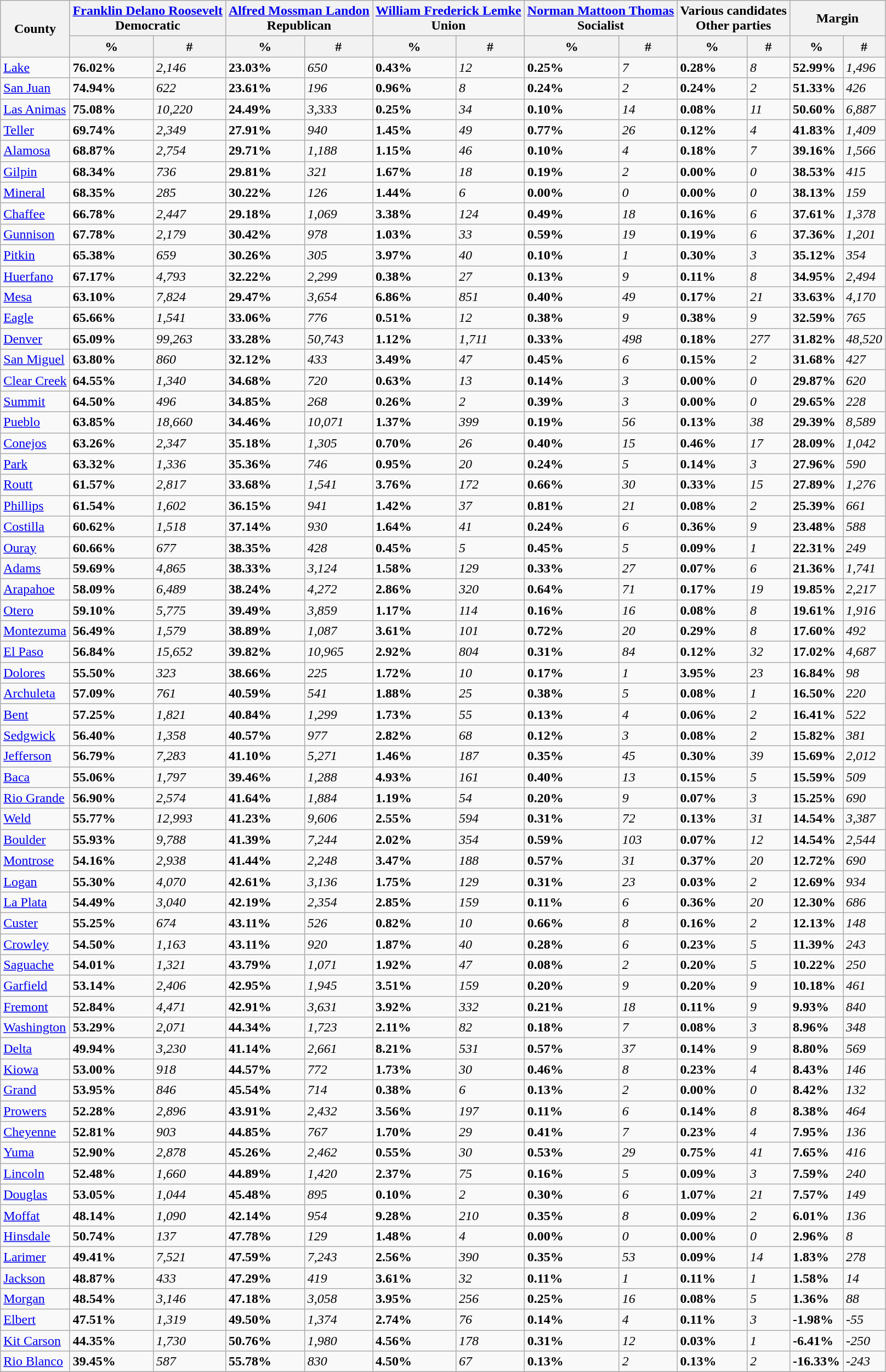<table class="wikitable sortable">
<tr>
<th rowspan="2">County</th>
<th colspan="2"><a href='#'>Franklin Delano Roosevelt</a><br>Democratic</th>
<th colspan="2"><a href='#'>Alfred Mossman Landon</a><br>Republican</th>
<th colspan="2"><a href='#'>William Frederick Lemke</a><br>Union</th>
<th colspan="2"><a href='#'>Norman Mattoon Thomas</a><br>Socialist</th>
<th colspan="2">Various candidates<br>Other parties</th>
<th colspan="2">Margin</th>
</tr>
<tr>
<th data-sort-type="number">%</th>
<th data-sort-type="number">#</th>
<th data-sort-type="number">%</th>
<th data-sort-type="number">#</th>
<th data-sort-type="number">%</th>
<th data-sort-type="number">#</th>
<th data-sort-type="number">%</th>
<th data-sort-type="number">#</th>
<th data-sort-type="number">%</th>
<th data-sort-type="number">#</th>
<th data-sort-type="number">%</th>
<th data-sort-type="number">#</th>
</tr>
<tr>
<td><a href='#'>Lake</a></td>
<td><strong>76.02%</strong></td>
<td><em>2,146</em></td>
<td><strong>23.03%</strong></td>
<td><em>650</em></td>
<td><strong>0.43%</strong></td>
<td><em>12</em></td>
<td><strong>0.25%</strong></td>
<td><em>7</em></td>
<td><strong>0.28%</strong></td>
<td><em>8</em></td>
<td><strong>52.99%</strong></td>
<td><em>1,496</em></td>
</tr>
<tr>
<td><a href='#'>San Juan</a></td>
<td><strong>74.94%</strong></td>
<td><em>622</em></td>
<td><strong>23.61%</strong></td>
<td><em>196</em></td>
<td><strong>0.96%</strong></td>
<td><em>8</em></td>
<td><strong>0.24%</strong></td>
<td><em>2</em></td>
<td><strong>0.24%</strong></td>
<td><em>2</em></td>
<td><strong>51.33%</strong></td>
<td><em>426</em></td>
</tr>
<tr>
<td><a href='#'>Las Animas</a></td>
<td><strong>75.08%</strong></td>
<td><em>10,220</em></td>
<td><strong>24.49%</strong></td>
<td><em>3,333</em></td>
<td><strong>0.25%</strong></td>
<td><em>34</em></td>
<td><strong>0.10%</strong></td>
<td><em>14</em></td>
<td><strong>0.08%</strong></td>
<td><em>11</em></td>
<td><strong>50.60%</strong></td>
<td><em>6,887</em></td>
</tr>
<tr>
<td><a href='#'>Teller</a></td>
<td><strong>69.74%</strong></td>
<td><em>2,349</em></td>
<td><strong>27.91%</strong></td>
<td><em>940</em></td>
<td><strong>1.45%</strong></td>
<td><em>49</em></td>
<td><strong>0.77%</strong></td>
<td><em>26</em></td>
<td><strong>0.12%</strong></td>
<td><em>4</em></td>
<td><strong>41.83%</strong></td>
<td><em>1,409</em></td>
</tr>
<tr>
<td><a href='#'>Alamosa</a></td>
<td><strong>68.87%</strong></td>
<td><em>2,754</em></td>
<td><strong>29.71%</strong></td>
<td><em>1,188</em></td>
<td><strong>1.15%</strong></td>
<td><em>46</em></td>
<td><strong>0.10%</strong></td>
<td><em>4</em></td>
<td><strong>0.18%</strong></td>
<td><em>7</em></td>
<td><strong>39.16%</strong></td>
<td><em>1,566</em></td>
</tr>
<tr>
<td><a href='#'>Gilpin</a></td>
<td><strong>68.34%</strong></td>
<td><em>736</em></td>
<td><strong>29.81%</strong></td>
<td><em>321</em></td>
<td><strong>1.67%</strong></td>
<td><em>18</em></td>
<td><strong>0.19%</strong></td>
<td><em>2</em></td>
<td><strong>0.00%</strong></td>
<td><em>0</em></td>
<td><strong>38.53%</strong></td>
<td><em>415</em></td>
</tr>
<tr>
<td><a href='#'>Mineral</a></td>
<td><strong>68.35%</strong></td>
<td><em>285</em></td>
<td><strong>30.22%</strong></td>
<td><em>126</em></td>
<td><strong>1.44%</strong></td>
<td><em>6</em></td>
<td><strong>0.00%</strong></td>
<td><em>0</em></td>
<td><strong>0.00%</strong></td>
<td><em>0</em></td>
<td><strong>38.13%</strong></td>
<td><em>159</em></td>
</tr>
<tr>
<td><a href='#'>Chaffee</a></td>
<td><strong>66.78%</strong></td>
<td><em>2,447</em></td>
<td><strong>29.18%</strong></td>
<td><em>1,069</em></td>
<td><strong>3.38%</strong></td>
<td><em>124</em></td>
<td><strong>0.49%</strong></td>
<td><em>18</em></td>
<td><strong>0.16%</strong></td>
<td><em>6</em></td>
<td><strong>37.61%</strong></td>
<td><em>1,378</em></td>
</tr>
<tr>
<td><a href='#'>Gunnison</a></td>
<td><strong>67.78%</strong></td>
<td><em>2,179</em></td>
<td><strong>30.42%</strong></td>
<td><em>978</em></td>
<td><strong>1.03%</strong></td>
<td><em>33</em></td>
<td><strong>0.59%</strong></td>
<td><em>19</em></td>
<td><strong>0.19%</strong></td>
<td><em>6</em></td>
<td><strong>37.36%</strong></td>
<td><em>1,201</em></td>
</tr>
<tr>
<td><a href='#'>Pitkin</a></td>
<td><strong>65.38%</strong></td>
<td><em>659</em></td>
<td><strong>30.26%</strong></td>
<td><em>305</em></td>
<td><strong>3.97%</strong></td>
<td><em>40</em></td>
<td><strong>0.10%</strong></td>
<td><em>1</em></td>
<td><strong>0.30%</strong></td>
<td><em>3</em></td>
<td><strong>35.12%</strong></td>
<td><em>354</em></td>
</tr>
<tr>
<td><a href='#'>Huerfano</a></td>
<td><strong>67.17%</strong></td>
<td><em>4,793</em></td>
<td><strong>32.22%</strong></td>
<td><em>2,299</em></td>
<td><strong>0.38%</strong></td>
<td><em>27</em></td>
<td><strong>0.13%</strong></td>
<td><em>9</em></td>
<td><strong>0.11%</strong></td>
<td><em>8</em></td>
<td><strong>34.95%</strong></td>
<td><em>2,494</em></td>
</tr>
<tr>
<td><a href='#'>Mesa</a></td>
<td><strong>63.10%</strong></td>
<td><em>7,824</em></td>
<td><strong>29.47%</strong></td>
<td><em>3,654</em></td>
<td><strong>6.86%</strong></td>
<td><em>851</em></td>
<td><strong>0.40%</strong></td>
<td><em>49</em></td>
<td><strong>0.17%</strong></td>
<td><em>21</em></td>
<td><strong>33.63%</strong></td>
<td><em>4,170</em></td>
</tr>
<tr>
<td><a href='#'>Eagle</a></td>
<td><strong>65.66%</strong></td>
<td><em>1,541</em></td>
<td><strong>33.06%</strong></td>
<td><em>776</em></td>
<td><strong>0.51%</strong></td>
<td><em>12</em></td>
<td><strong>0.38%</strong></td>
<td><em>9</em></td>
<td><strong>0.38%</strong></td>
<td><em>9</em></td>
<td><strong>32.59%</strong></td>
<td><em>765</em></td>
</tr>
<tr>
<td><a href='#'>Denver</a></td>
<td><strong>65.09%</strong></td>
<td><em>99,263</em></td>
<td><strong>33.28%</strong></td>
<td><em>50,743</em></td>
<td><strong>1.12%</strong></td>
<td><em>1,711</em></td>
<td><strong>0.33%</strong></td>
<td><em>498</em></td>
<td><strong>0.18%</strong></td>
<td><em>277</em></td>
<td><strong>31.82%</strong></td>
<td><em>48,520</em></td>
</tr>
<tr>
<td><a href='#'>San Miguel</a></td>
<td><strong>63.80%</strong></td>
<td><em>860</em></td>
<td><strong>32.12%</strong></td>
<td><em>433</em></td>
<td><strong>3.49%</strong></td>
<td><em>47</em></td>
<td><strong>0.45%</strong></td>
<td><em>6</em></td>
<td><strong>0.15%</strong></td>
<td><em>2</em></td>
<td><strong>31.68%</strong></td>
<td><em>427</em></td>
</tr>
<tr>
<td><a href='#'>Clear Creek</a></td>
<td><strong>64.55%</strong></td>
<td><em>1,340</em></td>
<td><strong>34.68%</strong></td>
<td><em>720</em></td>
<td><strong>0.63%</strong></td>
<td><em>13</em></td>
<td><strong>0.14%</strong></td>
<td><em>3</em></td>
<td><strong>0.00%</strong></td>
<td><em>0</em></td>
<td><strong>29.87%</strong></td>
<td><em>620</em></td>
</tr>
<tr>
<td><a href='#'>Summit</a></td>
<td><strong>64.50%</strong></td>
<td><em>496</em></td>
<td><strong>34.85%</strong></td>
<td><em>268</em></td>
<td><strong>0.26%</strong></td>
<td><em>2</em></td>
<td><strong>0.39%</strong></td>
<td><em>3</em></td>
<td><strong>0.00%</strong></td>
<td><em>0</em></td>
<td><strong>29.65%</strong></td>
<td><em>228</em></td>
</tr>
<tr>
<td><a href='#'>Pueblo</a></td>
<td><strong>63.85%</strong></td>
<td><em>18,660</em></td>
<td><strong>34.46%</strong></td>
<td><em>10,071</em></td>
<td><strong>1.37%</strong></td>
<td><em>399</em></td>
<td><strong>0.19%</strong></td>
<td><em>56</em></td>
<td><strong>0.13%</strong></td>
<td><em>38</em></td>
<td><strong>29.39%</strong></td>
<td><em>8,589</em></td>
</tr>
<tr>
<td><a href='#'>Conejos</a></td>
<td><strong>63.26%</strong></td>
<td><em>2,347</em></td>
<td><strong>35.18%</strong></td>
<td><em>1,305</em></td>
<td><strong>0.70%</strong></td>
<td><em>26</em></td>
<td><strong>0.40%</strong></td>
<td><em>15</em></td>
<td><strong>0.46%</strong></td>
<td><em>17</em></td>
<td><strong>28.09%</strong></td>
<td><em>1,042</em></td>
</tr>
<tr>
<td><a href='#'>Park</a></td>
<td><strong>63.32%</strong></td>
<td><em>1,336</em></td>
<td><strong>35.36%</strong></td>
<td><em>746</em></td>
<td><strong>0.95%</strong></td>
<td><em>20</em></td>
<td><strong>0.24%</strong></td>
<td><em>5</em></td>
<td><strong>0.14%</strong></td>
<td><em>3</em></td>
<td><strong>27.96%</strong></td>
<td><em>590</em></td>
</tr>
<tr>
<td><a href='#'>Routt</a></td>
<td><strong>61.57%</strong></td>
<td><em>2,817</em></td>
<td><strong>33.68%</strong></td>
<td><em>1,541</em></td>
<td><strong>3.76%</strong></td>
<td><em>172</em></td>
<td><strong>0.66%</strong></td>
<td><em>30</em></td>
<td><strong>0.33%</strong></td>
<td><em>15</em></td>
<td><strong>27.89%</strong></td>
<td><em>1,276</em></td>
</tr>
<tr>
<td><a href='#'>Phillips</a></td>
<td><strong>61.54%</strong></td>
<td><em>1,602</em></td>
<td><strong>36.15%</strong></td>
<td><em>941</em></td>
<td><strong>1.42%</strong></td>
<td><em>37</em></td>
<td><strong>0.81%</strong></td>
<td><em>21</em></td>
<td><strong>0.08%</strong></td>
<td><em>2</em></td>
<td><strong>25.39%</strong></td>
<td><em>661</em></td>
</tr>
<tr>
<td><a href='#'>Costilla</a></td>
<td><strong>60.62%</strong></td>
<td><em>1,518</em></td>
<td><strong>37.14%</strong></td>
<td><em>930</em></td>
<td><strong>1.64%</strong></td>
<td><em>41</em></td>
<td><strong>0.24%</strong></td>
<td><em>6</em></td>
<td><strong>0.36%</strong></td>
<td><em>9</em></td>
<td><strong>23.48%</strong></td>
<td><em>588</em></td>
</tr>
<tr>
<td><a href='#'>Ouray</a></td>
<td><strong>60.66%</strong></td>
<td><em>677</em></td>
<td><strong>38.35%</strong></td>
<td><em>428</em></td>
<td><strong>0.45%</strong></td>
<td><em>5</em></td>
<td><strong>0.45%</strong></td>
<td><em>5</em></td>
<td><strong>0.09%</strong></td>
<td><em>1</em></td>
<td><strong>22.31%</strong></td>
<td><em>249</em></td>
</tr>
<tr>
<td><a href='#'>Adams</a></td>
<td><strong>59.69%</strong></td>
<td><em>4,865</em></td>
<td><strong>38.33%</strong></td>
<td><em>3,124</em></td>
<td><strong>1.58%</strong></td>
<td><em>129</em></td>
<td><strong>0.33%</strong></td>
<td><em>27</em></td>
<td><strong>0.07%</strong></td>
<td><em>6</em></td>
<td><strong>21.36%</strong></td>
<td><em>1,741</em></td>
</tr>
<tr>
<td><a href='#'>Arapahoe</a></td>
<td><strong>58.09%</strong></td>
<td><em>6,489</em></td>
<td><strong>38.24%</strong></td>
<td><em>4,272</em></td>
<td><strong>2.86%</strong></td>
<td><em>320</em></td>
<td><strong>0.64%</strong></td>
<td><em>71</em></td>
<td><strong>0.17%</strong></td>
<td><em>19</em></td>
<td><strong>19.85%</strong></td>
<td><em>2,217</em></td>
</tr>
<tr>
<td><a href='#'>Otero</a></td>
<td><strong>59.10%</strong></td>
<td><em>5,775</em></td>
<td><strong>39.49%</strong></td>
<td><em>3,859</em></td>
<td><strong>1.17%</strong></td>
<td><em>114</em></td>
<td><strong>0.16%</strong></td>
<td><em>16</em></td>
<td><strong>0.08%</strong></td>
<td><em>8</em></td>
<td><strong>19.61%</strong></td>
<td><em>1,916</em></td>
</tr>
<tr>
<td><a href='#'>Montezuma</a></td>
<td><strong>56.49%</strong></td>
<td><em>1,579</em></td>
<td><strong>38.89%</strong></td>
<td><em>1,087</em></td>
<td><strong>3.61%</strong></td>
<td><em>101</em></td>
<td><strong>0.72%</strong></td>
<td><em>20</em></td>
<td><strong>0.29%</strong></td>
<td><em>8</em></td>
<td><strong>17.60%</strong></td>
<td><em>492</em></td>
</tr>
<tr>
<td><a href='#'>El Paso</a></td>
<td><strong>56.84%</strong></td>
<td><em>15,652</em></td>
<td><strong>39.82%</strong></td>
<td><em>10,965</em></td>
<td><strong>2.92%</strong></td>
<td><em>804</em></td>
<td><strong>0.31%</strong></td>
<td><em>84</em></td>
<td><strong>0.12%</strong></td>
<td><em>32</em></td>
<td><strong>17.02%</strong></td>
<td><em>4,687</em></td>
</tr>
<tr>
<td><a href='#'>Dolores</a></td>
<td><strong>55.50%</strong></td>
<td><em>323</em></td>
<td><strong>38.66%</strong></td>
<td><em>225</em></td>
<td><strong>1.72%</strong></td>
<td><em>10</em></td>
<td><strong>0.17%</strong></td>
<td><em>1</em></td>
<td><strong>3.95%</strong></td>
<td><em>23</em></td>
<td><strong>16.84%</strong></td>
<td><em>98</em></td>
</tr>
<tr>
<td><a href='#'>Archuleta</a></td>
<td><strong>57.09%</strong></td>
<td><em>761</em></td>
<td><strong>40.59%</strong></td>
<td><em>541</em></td>
<td><strong>1.88%</strong></td>
<td><em>25</em></td>
<td><strong>0.38%</strong></td>
<td><em>5</em></td>
<td><strong>0.08%</strong></td>
<td><em>1</em></td>
<td><strong>16.50%</strong></td>
<td><em>220</em></td>
</tr>
<tr>
<td><a href='#'>Bent</a></td>
<td><strong>57.25%</strong></td>
<td><em>1,821</em></td>
<td><strong>40.84%</strong></td>
<td><em>1,299</em></td>
<td><strong>1.73%</strong></td>
<td><em>55</em></td>
<td><strong>0.13%</strong></td>
<td><em>4</em></td>
<td><strong>0.06%</strong></td>
<td><em>2</em></td>
<td><strong>16.41%</strong></td>
<td><em>522</em></td>
</tr>
<tr>
<td><a href='#'>Sedgwick</a></td>
<td><strong>56.40%</strong></td>
<td><em>1,358</em></td>
<td><strong>40.57%</strong></td>
<td><em>977</em></td>
<td><strong>2.82%</strong></td>
<td><em>68</em></td>
<td><strong>0.12%</strong></td>
<td><em>3</em></td>
<td><strong>0.08%</strong></td>
<td><em>2</em></td>
<td><strong>15.82%</strong></td>
<td><em>381</em></td>
</tr>
<tr>
<td><a href='#'>Jefferson</a></td>
<td><strong>56.79%</strong></td>
<td><em>7,283</em></td>
<td><strong>41.10%</strong></td>
<td><em>5,271</em></td>
<td><strong>1.46%</strong></td>
<td><em>187</em></td>
<td><strong>0.35%</strong></td>
<td><em>45</em></td>
<td><strong>0.30%</strong></td>
<td><em>39</em></td>
<td><strong>15.69%</strong></td>
<td><em>2,012</em></td>
</tr>
<tr>
<td><a href='#'>Baca</a></td>
<td><strong>55.06%</strong></td>
<td><em>1,797</em></td>
<td><strong>39.46%</strong></td>
<td><em>1,288</em></td>
<td><strong>4.93%</strong></td>
<td><em>161</em></td>
<td><strong>0.40%</strong></td>
<td><em>13</em></td>
<td><strong>0.15%</strong></td>
<td><em>5</em></td>
<td><strong>15.59%</strong></td>
<td><em>509</em></td>
</tr>
<tr>
<td><a href='#'>Rio Grande</a></td>
<td><strong>56.90%</strong></td>
<td><em>2,574</em></td>
<td><strong>41.64%</strong></td>
<td><em>1,884</em></td>
<td><strong>1.19%</strong></td>
<td><em>54</em></td>
<td><strong>0.20%</strong></td>
<td><em>9</em></td>
<td><strong>0.07%</strong></td>
<td><em>3</em></td>
<td><strong>15.25%</strong></td>
<td><em>690</em></td>
</tr>
<tr>
<td><a href='#'>Weld</a></td>
<td><strong>55.77%</strong></td>
<td><em>12,993</em></td>
<td><strong>41.23%</strong></td>
<td><em>9,606</em></td>
<td><strong>2.55%</strong></td>
<td><em>594</em></td>
<td><strong>0.31%</strong></td>
<td><em>72</em></td>
<td><strong>0.13%</strong></td>
<td><em>31</em></td>
<td><strong>14.54%</strong></td>
<td><em>3,387</em></td>
</tr>
<tr>
<td><a href='#'>Boulder</a></td>
<td><strong>55.93%</strong></td>
<td><em>9,788</em></td>
<td><strong>41.39%</strong></td>
<td><em>7,244</em></td>
<td><strong>2.02%</strong></td>
<td><em>354</em></td>
<td><strong>0.59%</strong></td>
<td><em>103</em></td>
<td><strong>0.07%</strong></td>
<td><em>12</em></td>
<td><strong>14.54%</strong></td>
<td><em>2,544</em></td>
</tr>
<tr>
<td><a href='#'>Montrose</a></td>
<td><strong>54.16%</strong></td>
<td><em>2,938</em></td>
<td><strong>41.44%</strong></td>
<td><em>2,248</em></td>
<td><strong>3.47%</strong></td>
<td><em>188</em></td>
<td><strong>0.57%</strong></td>
<td><em>31</em></td>
<td><strong>0.37%</strong></td>
<td><em>20</em></td>
<td><strong>12.72%</strong></td>
<td><em>690</em></td>
</tr>
<tr>
<td><a href='#'>Logan</a></td>
<td><strong>55.30%</strong></td>
<td><em>4,070</em></td>
<td><strong>42.61%</strong></td>
<td><em>3,136</em></td>
<td><strong>1.75%</strong></td>
<td><em>129</em></td>
<td><strong>0.31%</strong></td>
<td><em>23</em></td>
<td><strong>0.03%</strong></td>
<td><em>2</em></td>
<td><strong>12.69%</strong></td>
<td><em>934</em></td>
</tr>
<tr>
<td><a href='#'>La Plata</a></td>
<td><strong>54.49%</strong></td>
<td><em>3,040</em></td>
<td><strong>42.19%</strong></td>
<td><em>2,354</em></td>
<td><strong>2.85%</strong></td>
<td><em>159</em></td>
<td><strong>0.11%</strong></td>
<td><em>6</em></td>
<td><strong>0.36%</strong></td>
<td><em>20</em></td>
<td><strong>12.30%</strong></td>
<td><em>686</em></td>
</tr>
<tr>
<td><a href='#'>Custer</a></td>
<td><strong>55.25%</strong></td>
<td><em>674</em></td>
<td><strong>43.11%</strong></td>
<td><em>526</em></td>
<td><strong>0.82%</strong></td>
<td><em>10</em></td>
<td><strong>0.66%</strong></td>
<td><em>8</em></td>
<td><strong>0.16%</strong></td>
<td><em>2</em></td>
<td><strong>12.13%</strong></td>
<td><em>148</em></td>
</tr>
<tr>
<td><a href='#'>Crowley</a></td>
<td><strong>54.50%</strong></td>
<td><em>1,163</em></td>
<td><strong>43.11%</strong></td>
<td><em>920</em></td>
<td><strong>1.87%</strong></td>
<td><em>40</em></td>
<td><strong>0.28%</strong></td>
<td><em>6</em></td>
<td><strong>0.23%</strong></td>
<td><em>5</em></td>
<td><strong>11.39%</strong></td>
<td><em>243</em></td>
</tr>
<tr>
<td><a href='#'>Saguache</a></td>
<td><strong>54.01%</strong></td>
<td><em>1,321</em></td>
<td><strong>43.79%</strong></td>
<td><em>1,071</em></td>
<td><strong>1.92%</strong></td>
<td><em>47</em></td>
<td><strong>0.08%</strong></td>
<td><em>2</em></td>
<td><strong>0.20%</strong></td>
<td><em>5</em></td>
<td><strong>10.22%</strong></td>
<td><em>250</em></td>
</tr>
<tr>
<td><a href='#'>Garfield</a></td>
<td><strong>53.14%</strong></td>
<td><em>2,406</em></td>
<td><strong>42.95%</strong></td>
<td><em>1,945</em></td>
<td><strong>3.51%</strong></td>
<td><em>159</em></td>
<td><strong>0.20%</strong></td>
<td><em>9</em></td>
<td><strong>0.20%</strong></td>
<td><em>9</em></td>
<td><strong>10.18%</strong></td>
<td><em>461</em></td>
</tr>
<tr>
<td><a href='#'>Fremont</a></td>
<td><strong>52.84%</strong></td>
<td><em>4,471</em></td>
<td><strong>42.91%</strong></td>
<td><em>3,631</em></td>
<td><strong>3.92%</strong></td>
<td><em>332</em></td>
<td><strong>0.21%</strong></td>
<td><em>18</em></td>
<td><strong>0.11%</strong></td>
<td><em>9</em></td>
<td><strong>9.93%</strong></td>
<td><em>840</em></td>
</tr>
<tr>
<td><a href='#'>Washington</a></td>
<td><strong>53.29%</strong></td>
<td><em>2,071</em></td>
<td><strong>44.34%</strong></td>
<td><em>1,723</em></td>
<td><strong>2.11%</strong></td>
<td><em>82</em></td>
<td><strong>0.18%</strong></td>
<td><em>7</em></td>
<td><strong>0.08%</strong></td>
<td><em>3</em></td>
<td><strong>8.96%</strong></td>
<td><em>348</em></td>
</tr>
<tr>
<td><a href='#'>Delta</a></td>
<td><strong>49.94%</strong></td>
<td><em>3,230</em></td>
<td><strong>41.14%</strong></td>
<td><em>2,661</em></td>
<td><strong>8.21%</strong></td>
<td><em>531</em></td>
<td><strong>0.57%</strong></td>
<td><em>37</em></td>
<td><strong>0.14%</strong></td>
<td><em>9</em></td>
<td><strong>8.80%</strong></td>
<td><em>569</em></td>
</tr>
<tr>
<td><a href='#'>Kiowa</a></td>
<td><strong>53.00%</strong></td>
<td><em>918</em></td>
<td><strong>44.57%</strong></td>
<td><em>772</em></td>
<td><strong>1.73%</strong></td>
<td><em>30</em></td>
<td><strong>0.46%</strong></td>
<td><em>8</em></td>
<td><strong>0.23%</strong></td>
<td><em>4</em></td>
<td><strong>8.43%</strong></td>
<td><em>146</em></td>
</tr>
<tr>
<td><a href='#'>Grand</a></td>
<td><strong>53.95%</strong></td>
<td><em>846</em></td>
<td><strong>45.54%</strong></td>
<td><em>714</em></td>
<td><strong>0.38%</strong></td>
<td><em>6</em></td>
<td><strong>0.13%</strong></td>
<td><em>2</em></td>
<td><strong>0.00%</strong></td>
<td><em>0</em></td>
<td><strong>8.42%</strong></td>
<td><em>132</em></td>
</tr>
<tr>
<td><a href='#'>Prowers</a></td>
<td><strong>52.28%</strong></td>
<td><em>2,896</em></td>
<td><strong>43.91%</strong></td>
<td><em>2,432</em></td>
<td><strong>3.56%</strong></td>
<td><em>197</em></td>
<td><strong>0.11%</strong></td>
<td><em>6</em></td>
<td><strong>0.14%</strong></td>
<td><em>8</em></td>
<td><strong>8.38%</strong></td>
<td><em>464</em></td>
</tr>
<tr>
<td><a href='#'>Cheyenne</a></td>
<td><strong>52.81%</strong></td>
<td><em>903</em></td>
<td><strong>44.85%</strong></td>
<td><em>767</em></td>
<td><strong>1.70%</strong></td>
<td><em>29</em></td>
<td><strong>0.41%</strong></td>
<td><em>7</em></td>
<td><strong>0.23%</strong></td>
<td><em>4</em></td>
<td><strong>7.95%</strong></td>
<td><em>136</em></td>
</tr>
<tr>
<td><a href='#'>Yuma</a></td>
<td><strong>52.90%</strong></td>
<td><em>2,878</em></td>
<td><strong>45.26%</strong></td>
<td><em>2,462</em></td>
<td><strong>0.55%</strong></td>
<td><em>30</em></td>
<td><strong>0.53%</strong></td>
<td><em>29</em></td>
<td><strong>0.75%</strong></td>
<td><em>41</em></td>
<td><strong>7.65%</strong></td>
<td><em>416</em></td>
</tr>
<tr>
<td><a href='#'>Lincoln</a></td>
<td><strong>52.48%</strong></td>
<td><em>1,660</em></td>
<td><strong>44.89%</strong></td>
<td><em>1,420</em></td>
<td><strong>2.37%</strong></td>
<td><em>75</em></td>
<td><strong>0.16%</strong></td>
<td><em>5</em></td>
<td><strong>0.09%</strong></td>
<td><em>3</em></td>
<td><strong>7.59%</strong></td>
<td><em>240</em></td>
</tr>
<tr>
<td><a href='#'>Douglas</a></td>
<td><strong>53.05%</strong></td>
<td><em>1,044</em></td>
<td><strong>45.48%</strong></td>
<td><em>895</em></td>
<td><strong>0.10%</strong></td>
<td><em>2</em></td>
<td><strong>0.30%</strong></td>
<td><em>6</em></td>
<td><strong>1.07%</strong></td>
<td><em>21</em></td>
<td><strong>7.57%</strong></td>
<td><em>149</em></td>
</tr>
<tr>
<td><a href='#'>Moffat</a></td>
<td><strong>48.14%</strong></td>
<td><em>1,090</em></td>
<td><strong>42.14%</strong></td>
<td><em>954</em></td>
<td><strong>9.28%</strong></td>
<td><em>210</em></td>
<td><strong>0.35%</strong></td>
<td><em>8</em></td>
<td><strong>0.09%</strong></td>
<td><em>2</em></td>
<td><strong>6.01%</strong></td>
<td><em>136</em></td>
</tr>
<tr>
<td><a href='#'>Hinsdale</a></td>
<td><strong>50.74%</strong></td>
<td><em>137</em></td>
<td><strong>47.78%</strong></td>
<td><em>129</em></td>
<td><strong>1.48%</strong></td>
<td><em>4</em></td>
<td><strong>0.00%</strong></td>
<td><em>0</em></td>
<td><strong>0.00%</strong></td>
<td><em>0</em></td>
<td><strong>2.96%</strong></td>
<td><em>8</em></td>
</tr>
<tr>
<td><a href='#'>Larimer</a></td>
<td><strong>49.41%</strong></td>
<td><em>7,521</em></td>
<td><strong>47.59%</strong></td>
<td><em>7,243</em></td>
<td><strong>2.56%</strong></td>
<td><em>390</em></td>
<td><strong>0.35%</strong></td>
<td><em>53</em></td>
<td><strong>0.09%</strong></td>
<td><em>14</em></td>
<td><strong>1.83%</strong></td>
<td><em>278</em></td>
</tr>
<tr>
<td><a href='#'>Jackson</a></td>
<td><strong>48.87%</strong></td>
<td><em>433</em></td>
<td><strong>47.29%</strong></td>
<td><em>419</em></td>
<td><strong>3.61%</strong></td>
<td><em>32</em></td>
<td><strong>0.11%</strong></td>
<td><em>1</em></td>
<td><strong>0.11%</strong></td>
<td><em>1</em></td>
<td><strong>1.58%</strong></td>
<td><em>14</em></td>
</tr>
<tr>
<td><a href='#'>Morgan</a></td>
<td><strong>48.54%</strong></td>
<td><em>3,146</em></td>
<td><strong>47.18%</strong></td>
<td><em>3,058</em></td>
<td><strong>3.95%</strong></td>
<td><em>256</em></td>
<td><strong>0.25%</strong></td>
<td><em>16</em></td>
<td><strong>0.08%</strong></td>
<td><em>5</em></td>
<td><strong>1.36%</strong></td>
<td><em>88</em></td>
</tr>
<tr>
<td><a href='#'>Elbert</a></td>
<td><strong>47.51%</strong></td>
<td><em>1,319</em></td>
<td><strong>49.50%</strong></td>
<td><em>1,374</em></td>
<td><strong>2.74%</strong></td>
<td><em>76</em></td>
<td><strong>0.14%</strong></td>
<td><em>4</em></td>
<td><strong>0.11%</strong></td>
<td><em>3</em></td>
<td><strong>-1.98%</strong></td>
<td><em>-55</em></td>
</tr>
<tr>
<td><a href='#'>Kit Carson</a></td>
<td><strong>44.35%</strong></td>
<td><em>1,730</em></td>
<td><strong>50.76%</strong></td>
<td><em>1,980</em></td>
<td><strong>4.56%</strong></td>
<td><em>178</em></td>
<td><strong>0.31%</strong></td>
<td><em>12</em></td>
<td><strong>0.03%</strong></td>
<td><em>1</em></td>
<td><strong>-6.41%</strong></td>
<td><em>-250</em></td>
</tr>
<tr>
<td><a href='#'>Rio Blanco</a></td>
<td><strong>39.45%</strong></td>
<td><em>587</em></td>
<td><strong>55.78%</strong></td>
<td><em>830</em></td>
<td><strong>4.50%</strong></td>
<td><em>67</em></td>
<td><strong>0.13%</strong></td>
<td><em>2</em></td>
<td><strong>0.13%</strong></td>
<td><em>2</em></td>
<td><strong>-16.33%</strong></td>
<td><em>-243</em></td>
</tr>
</table>
